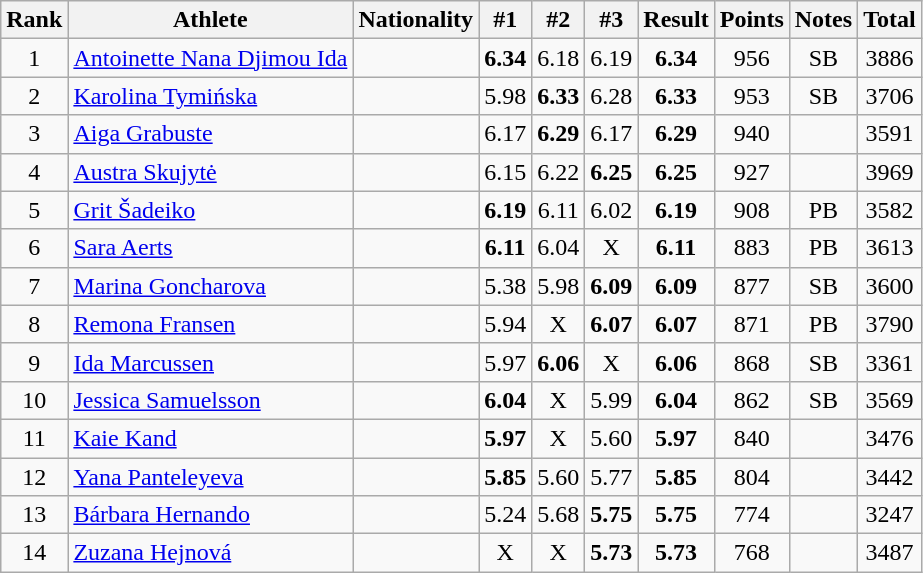<table class="wikitable sortable" style="text-align:center">
<tr>
<th>Rank</th>
<th>Athlete</th>
<th>Nationality</th>
<th>#1</th>
<th>#2</th>
<th>#3</th>
<th>Result</th>
<th>Points</th>
<th>Notes</th>
<th>Total</th>
</tr>
<tr>
<td>1</td>
<td align=left><a href='#'>Antoinette Nana Djimou Ida</a></td>
<td align=left></td>
<td><strong>6.34</strong></td>
<td>6.18</td>
<td>6.19</td>
<td><strong>6.34</strong></td>
<td>956</td>
<td>SB</td>
<td>3886</td>
</tr>
<tr>
<td>2</td>
<td align=left><a href='#'>Karolina Tymińska</a></td>
<td align=left></td>
<td>5.98</td>
<td><strong>6.33</strong></td>
<td>6.28</td>
<td><strong>6.33</strong></td>
<td>953</td>
<td>SB</td>
<td>3706</td>
</tr>
<tr>
<td>3</td>
<td align=left><a href='#'>Aiga Grabuste</a></td>
<td align=left></td>
<td>6.17</td>
<td><strong>6.29</strong></td>
<td>6.17</td>
<td><strong>6.29</strong></td>
<td>940</td>
<td></td>
<td>3591</td>
</tr>
<tr>
<td>4</td>
<td align=left><a href='#'>Austra Skujytė</a></td>
<td align=left></td>
<td>6.15</td>
<td>6.22</td>
<td><strong>6.25</strong></td>
<td><strong>6.25</strong></td>
<td>927</td>
<td></td>
<td>3969</td>
</tr>
<tr>
<td>5</td>
<td align=left><a href='#'>Grit Šadeiko</a></td>
<td align=left></td>
<td><strong>6.19</strong></td>
<td>6.11</td>
<td>6.02</td>
<td><strong>6.19</strong></td>
<td>908</td>
<td>PB</td>
<td>3582</td>
</tr>
<tr>
<td>6</td>
<td align=left><a href='#'>Sara Aerts</a></td>
<td align=left></td>
<td><strong>6.11</strong></td>
<td>6.04</td>
<td>X</td>
<td><strong>6.11</strong></td>
<td>883</td>
<td>PB</td>
<td>3613</td>
</tr>
<tr>
<td>7</td>
<td align=left><a href='#'>Marina Goncharova</a></td>
<td align=left></td>
<td>5.38</td>
<td>5.98</td>
<td><strong>6.09</strong></td>
<td><strong>6.09</strong></td>
<td>877</td>
<td>SB</td>
<td>3600</td>
</tr>
<tr>
<td>8</td>
<td align=left><a href='#'>Remona Fransen</a></td>
<td align=left></td>
<td>5.94</td>
<td>X</td>
<td><strong>6.07</strong></td>
<td><strong>6.07</strong></td>
<td>871</td>
<td>PB</td>
<td>3790</td>
</tr>
<tr>
<td>9</td>
<td align=left><a href='#'>Ida Marcussen</a></td>
<td align=left></td>
<td>5.97</td>
<td><strong>6.06</strong></td>
<td>X</td>
<td><strong>6.06</strong></td>
<td>868</td>
<td>SB</td>
<td>3361</td>
</tr>
<tr>
<td>10</td>
<td align=left><a href='#'>Jessica Samuelsson</a></td>
<td align=left></td>
<td><strong>6.04</strong></td>
<td>X</td>
<td>5.99</td>
<td><strong>6.04</strong></td>
<td>862</td>
<td>SB</td>
<td>3569</td>
</tr>
<tr>
<td>11</td>
<td align=left><a href='#'>Kaie Kand</a></td>
<td align=left></td>
<td><strong>5.97</strong></td>
<td>X</td>
<td>5.60</td>
<td><strong>5.97</strong></td>
<td>840</td>
<td></td>
<td>3476</td>
</tr>
<tr>
<td>12</td>
<td align=left><a href='#'>Yana Panteleyeva</a></td>
<td align=left></td>
<td><strong>5.85</strong></td>
<td>5.60</td>
<td>5.77</td>
<td><strong>5.85</strong></td>
<td>804</td>
<td></td>
<td>3442</td>
</tr>
<tr>
<td>13</td>
<td align=left><a href='#'>Bárbara Hernando</a></td>
<td align=left></td>
<td>5.24</td>
<td>5.68</td>
<td><strong>5.75</strong></td>
<td><strong>5.75</strong></td>
<td>774</td>
<td></td>
<td>3247</td>
</tr>
<tr>
<td>14</td>
<td align=left><a href='#'>Zuzana Hejnová</a></td>
<td align=left></td>
<td>X</td>
<td>X</td>
<td><strong>5.73</strong></td>
<td><strong>5.73</strong></td>
<td>768</td>
<td></td>
<td>3487</td>
</tr>
</table>
